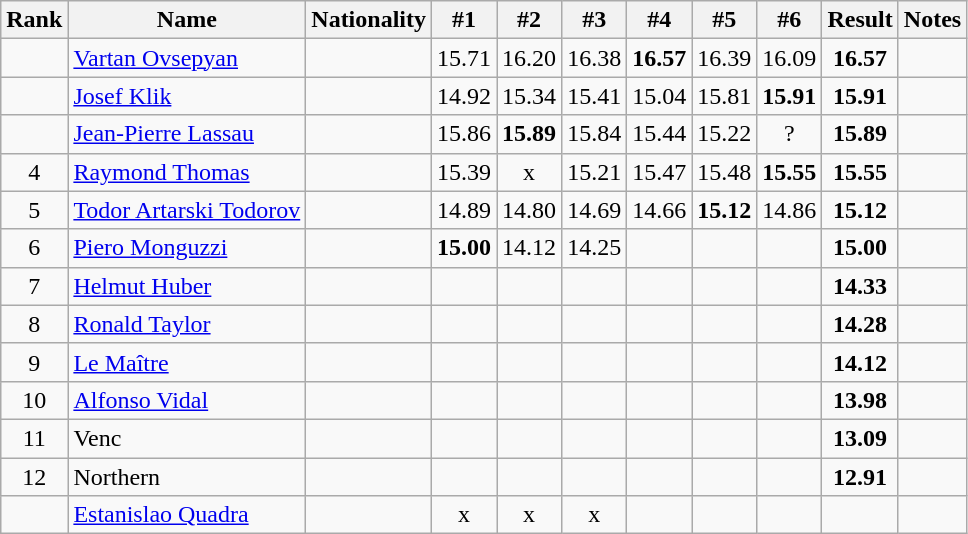<table class="wikitable sortable" style="text-align:center">
<tr>
<th>Rank</th>
<th>Name</th>
<th>Nationality</th>
<th>#1</th>
<th>#2</th>
<th>#3</th>
<th>#4</th>
<th>#5</th>
<th>#6</th>
<th>Result</th>
<th>Notes</th>
</tr>
<tr>
<td></td>
<td align=left><a href='#'>Vartan Ovsepyan</a></td>
<td align=left></td>
<td>15.71</td>
<td>16.20</td>
<td>16.38</td>
<td><strong>16.57</strong></td>
<td>16.39</td>
<td>16.09</td>
<td><strong>16.57</strong></td>
<td></td>
</tr>
<tr>
<td></td>
<td align=left><a href='#'>Josef Klik</a></td>
<td align=left></td>
<td>14.92</td>
<td>15.34</td>
<td>15.41</td>
<td>15.04</td>
<td>15.81</td>
<td><strong>15.91</strong></td>
<td><strong>15.91</strong></td>
<td></td>
</tr>
<tr>
<td></td>
<td align=left><a href='#'>Jean-Pierre Lassau</a></td>
<td align=left></td>
<td>15.86</td>
<td><strong>15.89</strong></td>
<td>15.84</td>
<td>15.44</td>
<td>15.22</td>
<td>?</td>
<td><strong>15.89</strong></td>
<td></td>
</tr>
<tr>
<td>4</td>
<td align=left><a href='#'>Raymond Thomas</a></td>
<td align=left></td>
<td>15.39</td>
<td>x</td>
<td>15.21</td>
<td>15.47</td>
<td>15.48</td>
<td><strong>15.55</strong></td>
<td><strong>15.55</strong></td>
<td></td>
</tr>
<tr>
<td>5</td>
<td align=left><a href='#'>Todor Artarski Todorov</a></td>
<td align=left></td>
<td>14.89</td>
<td>14.80</td>
<td>14.69</td>
<td>14.66</td>
<td><strong>15.12</strong></td>
<td>14.86</td>
<td><strong>15.12</strong></td>
<td></td>
</tr>
<tr>
<td>6</td>
<td align=left><a href='#'>Piero Monguzzi</a></td>
<td align=left></td>
<td><strong>15.00</strong></td>
<td>14.12</td>
<td>14.25</td>
<td></td>
<td></td>
<td></td>
<td><strong>15.00</strong></td>
<td></td>
</tr>
<tr>
<td>7</td>
<td align=left><a href='#'>Helmut Huber</a></td>
<td align=left></td>
<td></td>
<td></td>
<td></td>
<td></td>
<td></td>
<td></td>
<td><strong>14.33</strong></td>
<td></td>
</tr>
<tr>
<td>8</td>
<td align=left><a href='#'>Ronald Taylor</a></td>
<td align=left></td>
<td></td>
<td></td>
<td></td>
<td></td>
<td></td>
<td></td>
<td><strong>14.28</strong></td>
<td></td>
</tr>
<tr>
<td>9</td>
<td align=left><a href='#'>Le Maître</a></td>
<td align=left></td>
<td></td>
<td></td>
<td></td>
<td></td>
<td></td>
<td></td>
<td><strong>14.12</strong></td>
<td></td>
</tr>
<tr>
<td>10</td>
<td align=left><a href='#'>Alfonso Vidal</a></td>
<td align=left></td>
<td></td>
<td></td>
<td></td>
<td></td>
<td></td>
<td></td>
<td><strong>13.98</strong></td>
<td></td>
</tr>
<tr>
<td>11</td>
<td align=left>Venc</td>
<td align=left></td>
<td></td>
<td></td>
<td></td>
<td></td>
<td></td>
<td></td>
<td><strong>13.09</strong></td>
<td></td>
</tr>
<tr>
<td>12</td>
<td align=left>Northern</td>
<td align=left></td>
<td></td>
<td></td>
<td></td>
<td></td>
<td></td>
<td></td>
<td><strong>12.91</strong></td>
<td></td>
</tr>
<tr>
<td></td>
<td align=left><a href='#'>Estanislao Quadra</a></td>
<td align=left></td>
<td>x</td>
<td>x</td>
<td>x</td>
<td></td>
<td></td>
<td></td>
<td><strong></strong></td>
<td></td>
</tr>
</table>
